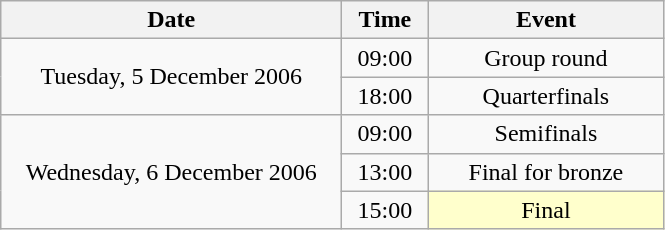<table class = "wikitable" style="text-align:center;">
<tr>
<th width=220>Date</th>
<th width=50>Time</th>
<th width=150>Event</th>
</tr>
<tr>
<td rowspan=2>Tuesday, 5 December 2006</td>
<td>09:00</td>
<td>Group round</td>
</tr>
<tr>
<td>18:00</td>
<td>Quarterfinals</td>
</tr>
<tr>
<td rowspan=3>Wednesday, 6 December 2006</td>
<td>09:00</td>
<td>Semifinals</td>
</tr>
<tr>
<td>13:00</td>
<td>Final for bronze</td>
</tr>
<tr>
<td>15:00</td>
<td bgcolor=ffffcc>Final</td>
</tr>
</table>
